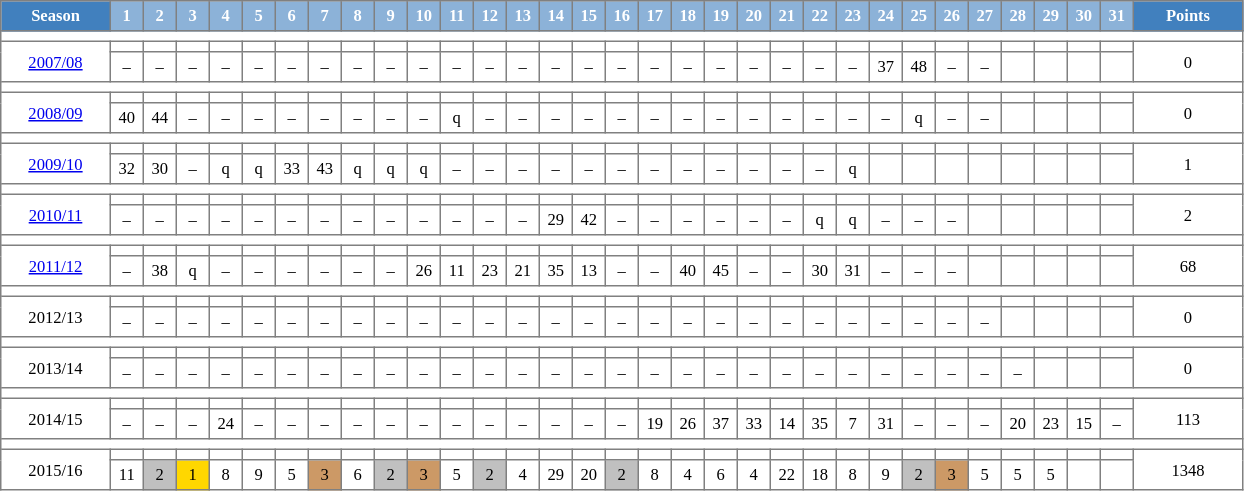<table cellpadding="3" cellspacing="0" border="1" style="background:#ffffff; font-size:69%; line-height:13px; border:grey solid 1px; border-collapse:collapse;">
<tr style="background:#ccc; text-align:center; color:white">
<td style="background:#4180be;" width="65px"><strong>Season</strong></td>
<td style="background:#8CB2D8;" width="15px"><strong>1</strong></td>
<td style="background:#8CB2D8;" width="15px"><strong>2</strong></td>
<td style="background:#8CB2D8;" width="15px"><strong>3</strong></td>
<td style="background:#8CB2D8;" width="15px"><strong>4</strong></td>
<td style="background:#8CB2D8;" width="15px"><strong>5</strong></td>
<td style="background:#8CB2D8;" width="15px"><strong>6</strong></td>
<td style="background:#8CB2D8;" width="15px"><strong>7</strong></td>
<td style="background:#8CB2D8;" width="15px"><strong>8</strong></td>
<td style="background:#8CB2D8;" width="15px"><strong>9</strong></td>
<td style="background:#8CB2D8;" width="15px"><strong>10</strong></td>
<td style="background:#8CB2D8;" width="15px"><strong>11</strong></td>
<td style="background:#8CB2D8;" width="15px"><strong>12</strong></td>
<td style="background:#8CB2D8;" width="15px"><strong>13</strong></td>
<td style="background:#8CB2D8;" width="15px"><strong>14</strong></td>
<td style="background:#8CB2D8;" width="15px"><strong>15</strong></td>
<td style="background:#8CB2D8;" width="15px"><strong>16</strong></td>
<td style="background:#8CB2D8;" width="15px"><strong>17</strong></td>
<td style="background:#8CB2D8;" width="15px"><strong>18</strong></td>
<td style="background:#8CB2D8;" width="15px"><strong>19</strong></td>
<td style="background:#8CB2D8;" width="15px"><strong>20</strong></td>
<td style="background:#8CB2D8;" width="15px"><strong>21</strong></td>
<td style="background:#8CB2D8;" width="15px"><strong>22</strong></td>
<td style="background:#8CB2D8;" width="15px"><strong>23</strong></td>
<td style="background:#8CB2D8;" width="15px"><strong>24</strong></td>
<td style="background:#8CB2D8;" width="15px"><strong>25</strong></td>
<td style="background:#8CB2D8;" width="15px"><strong>26</strong></td>
<td style="background:#8CB2D8;" width="15px"><strong>27</strong></td>
<td style="background:#8CB2D8;" width="15px"><strong>28</strong></td>
<td style="background:#8CB2D8;" width="15px"><strong>29</strong></td>
<td style="background:#8CB2D8;" width="15px"><strong>30</strong></td>
<td style="background:#8CB2D8;" width="15px"><strong>31</strong></td>
<td style="background:#4180be;" width="30px"><strong>Points</strong></td>
</tr>
<tr>
<td colspan=33></td>
</tr>
<tr align=center>
<td rowspan=2 width=66px><a href='#'>2007/08</a></td>
<th></th>
<th></th>
<th></th>
<th></th>
<th></th>
<th></th>
<th></th>
<th></th>
<th></th>
<th></th>
<th></th>
<th></th>
<th></th>
<th></th>
<th></th>
<th></th>
<th></th>
<th></th>
<th></th>
<th></th>
<th></th>
<th></th>
<th></th>
<th></th>
<th></th>
<th></th>
<th></th>
<th></th>
<th></th>
<th></th>
<th></th>
<td rowspan=2 width=66px>0</td>
</tr>
<tr align=center>
<td>–</td>
<td>–</td>
<td>–</td>
<td>–</td>
<td>–</td>
<td>–</td>
<td>–</td>
<td>–</td>
<td>–</td>
<td>–</td>
<td>–</td>
<td>–</td>
<td>–</td>
<td>–</td>
<td>–</td>
<td>–</td>
<td>–</td>
<td>–</td>
<td>–</td>
<td>–</td>
<td>–</td>
<td>–</td>
<td>–</td>
<td>37</td>
<td>48</td>
<td>–</td>
<td>–</td>
<th></th>
<th></th>
<th></th>
<th></th>
</tr>
<tr>
<td colspan=33></td>
</tr>
<tr align=center>
<td rowspan=2 width=66px><a href='#'>2008/09</a></td>
<th></th>
<th></th>
<th></th>
<th></th>
<th></th>
<th></th>
<th></th>
<th></th>
<th></th>
<th></th>
<th></th>
<th></th>
<th></th>
<th></th>
<th></th>
<th></th>
<th></th>
<th></th>
<th></th>
<th></th>
<th></th>
<th></th>
<th></th>
<th></th>
<th></th>
<th></th>
<th></th>
<th></th>
<th></th>
<th></th>
<th></th>
<td rowspan=2 width=66px>0</td>
</tr>
<tr align=center>
<td>40</td>
<td>44</td>
<td>–</td>
<td>–</td>
<td>–</td>
<td>–</td>
<td>–</td>
<td>–</td>
<td>–</td>
<td>–</td>
<td>q</td>
<td>–</td>
<td>–</td>
<td>–</td>
<td>–</td>
<td>–</td>
<td>–</td>
<td>–</td>
<td>–</td>
<td>–</td>
<td>–</td>
<td>–</td>
<td>–</td>
<td>–</td>
<td>q</td>
<td>–</td>
<td>–</td>
<th></th>
<th></th>
<th></th>
<th></th>
</tr>
<tr>
<td colspan=33></td>
</tr>
<tr align=center>
<td rowspan=2 width=66px><a href='#'>2009/10</a></td>
<th></th>
<th></th>
<th></th>
<th></th>
<th></th>
<th></th>
<th></th>
<th></th>
<th></th>
<th></th>
<th></th>
<th></th>
<th></th>
<th></th>
<th></th>
<th></th>
<th></th>
<th></th>
<th></th>
<th></th>
<th></th>
<th></th>
<th></th>
<th></th>
<th></th>
<th></th>
<th></th>
<th></th>
<th></th>
<th></th>
<th></th>
<td rowspan=2 width=66px>1</td>
</tr>
<tr align=center>
<td>32</td>
<td>30</td>
<td>–</td>
<td>q</td>
<td>q</td>
<td>33</td>
<td>43</td>
<td>q</td>
<td>q</td>
<td>q</td>
<td>–</td>
<td>–</td>
<td>–</td>
<td>–</td>
<td>–</td>
<td>–</td>
<td>–</td>
<td>–</td>
<td>–</td>
<td>–</td>
<td>–</td>
<td>–</td>
<td>q</td>
<th></th>
<th></th>
<th></th>
<th></th>
<th></th>
<th></th>
<th></th>
<th></th>
</tr>
<tr>
<td colspan=33></td>
</tr>
<tr align=center>
<td rowspan=2 width=66px><a href='#'>2010/11</a></td>
<th></th>
<th></th>
<th></th>
<th></th>
<th></th>
<th></th>
<th></th>
<th></th>
<th></th>
<th></th>
<th></th>
<th></th>
<th></th>
<th></th>
<th></th>
<th></th>
<th></th>
<th></th>
<th></th>
<th></th>
<th></th>
<th></th>
<th></th>
<th></th>
<th></th>
<th></th>
<th></th>
<th></th>
<th></th>
<th></th>
<th></th>
<td rowspan=2 width=66px>2</td>
</tr>
<tr align=center>
<td>–</td>
<td>–</td>
<td>–</td>
<td>–</td>
<td>–</td>
<td>–</td>
<td>–</td>
<td>–</td>
<td>–</td>
<td>–</td>
<td>–</td>
<td>–</td>
<td>–</td>
<td>29</td>
<td>42</td>
<td>–</td>
<td>–</td>
<td>–</td>
<td>–</td>
<td>–</td>
<td>–</td>
<td>q</td>
<td>q</td>
<td>–</td>
<td>–</td>
<td>–</td>
<th></th>
<th></th>
<th></th>
<th></th>
<th></th>
</tr>
<tr>
<td colspan=33></td>
</tr>
<tr align=center>
<td rowspan=2 width=66px><a href='#'>2011/12</a></td>
<th></th>
<th></th>
<th></th>
<th></th>
<th></th>
<th></th>
<th></th>
<th></th>
<th></th>
<th></th>
<th></th>
<th></th>
<th></th>
<th></th>
<th></th>
<th></th>
<th></th>
<th></th>
<th></th>
<th></th>
<th></th>
<th></th>
<th></th>
<th></th>
<th></th>
<th></th>
<th></th>
<th></th>
<th></th>
<th></th>
<th></th>
<td rowspan=2 width=66px>68</td>
</tr>
<tr align=center>
<td>–</td>
<td>38</td>
<td>q</td>
<td>–</td>
<td>–</td>
<td>–</td>
<td>–</td>
<td>–</td>
<td>–</td>
<td>26</td>
<td>11</td>
<td>23</td>
<td>21</td>
<td>35</td>
<td>13</td>
<td>–</td>
<td>–</td>
<td>40</td>
<td>45</td>
<td>–</td>
<td>–</td>
<td>30</td>
<td>31</td>
<td>–</td>
<td>–</td>
<td>–</td>
<th></th>
<th></th>
<th></th>
<th></th>
<th></th>
</tr>
<tr>
<td colspan=33></td>
</tr>
<tr align=center>
<td rowspan=2 width=66px>2012/13</td>
<th></th>
<th></th>
<th></th>
<th></th>
<th></th>
<th></th>
<th></th>
<th></th>
<th></th>
<th></th>
<th></th>
<th></th>
<th></th>
<th></th>
<th></th>
<th></th>
<th></th>
<th></th>
<th></th>
<th></th>
<th></th>
<th></th>
<th></th>
<th></th>
<th></th>
<th></th>
<th></th>
<th></th>
<th></th>
<th></th>
<th></th>
<td rowspan=2 width=66px>0</td>
</tr>
<tr align=center>
<td>–</td>
<td>–</td>
<td>–</td>
<td>–</td>
<td>–</td>
<td>–</td>
<td>–</td>
<td>–</td>
<td>–</td>
<td>–</td>
<td>–</td>
<td>–</td>
<td>–</td>
<td>–</td>
<td>–</td>
<td>–</td>
<td>–</td>
<td>–</td>
<td>–</td>
<td>–</td>
<td>–</td>
<td>–</td>
<td>–</td>
<td>–</td>
<td>–</td>
<td>–</td>
<td>–</td>
<th></th>
<th></th>
<th></th>
<th></th>
</tr>
<tr>
<td colspan=33></td>
</tr>
<tr align=center>
<td rowspan=2 width=66px>2013/14</td>
<th></th>
<th></th>
<th></th>
<th></th>
<th></th>
<th></th>
<th></th>
<th></th>
<th></th>
<th></th>
<th></th>
<th></th>
<th></th>
<th></th>
<th></th>
<th></th>
<th></th>
<th></th>
<th></th>
<th></th>
<th></th>
<th></th>
<th></th>
<th></th>
<th></th>
<th></th>
<th></th>
<th></th>
<th></th>
<th></th>
<th></th>
<td rowspan=2 width=66px>0</td>
</tr>
<tr align=center>
<td>–</td>
<td>–</td>
<td>–</td>
<td>–</td>
<td>–</td>
<td>–</td>
<td>–</td>
<td>–</td>
<td>–</td>
<td>–</td>
<td>–</td>
<td>–</td>
<td>–</td>
<td>–</td>
<td>–</td>
<td>–</td>
<td>–</td>
<td>–</td>
<td>–</td>
<td>–</td>
<td>–</td>
<td>–</td>
<td>–</td>
<td>–</td>
<td>–</td>
<td>–</td>
<td>–</td>
<td>–</td>
<th></th>
<th></th>
<th></th>
</tr>
<tr>
<td colspan=33></td>
</tr>
<tr align=center>
<td rowspan=2 width=66px>2014/15</td>
<th></th>
<th></th>
<th></th>
<th></th>
<th></th>
<th></th>
<th></th>
<th></th>
<th></th>
<th></th>
<th></th>
<th></th>
<th></th>
<th></th>
<th></th>
<th></th>
<th></th>
<th></th>
<th></th>
<th></th>
<th></th>
<th></th>
<th></th>
<th></th>
<th></th>
<th></th>
<th></th>
<th></th>
<th></th>
<th></th>
<th></th>
<td rowspan=2 width=66px>113</td>
</tr>
<tr align=center>
<td>–</td>
<td>–</td>
<td>–</td>
<td>24</td>
<td>–</td>
<td>–</td>
<td>–</td>
<td>–</td>
<td>–</td>
<td>–</td>
<td>–</td>
<td>–</td>
<td>–</td>
<td>–</td>
<td>–</td>
<td>–</td>
<td>19</td>
<td>26</td>
<td>37</td>
<td>33</td>
<td>14</td>
<td>35</td>
<td>7</td>
<td>31</td>
<td>–</td>
<td>–</td>
<td>–</td>
<td>20</td>
<td>23</td>
<td>15</td>
<td>–</td>
</tr>
<tr>
<td colspan=33></td>
</tr>
<tr align=center>
<td rowspan=2 width=66px>2015/16</td>
<th></th>
<th></th>
<th></th>
<th></th>
<th></th>
<th></th>
<th></th>
<th></th>
<th></th>
<th></th>
<th></th>
<th></th>
<th></th>
<th></th>
<th></th>
<th></th>
<th></th>
<th></th>
<th></th>
<th></th>
<th></th>
<th></th>
<th></th>
<th></th>
<th></th>
<th></th>
<th></th>
<th></th>
<th></th>
<th></th>
<th></th>
<td rowspan=2 width=66px>1348</td>
</tr>
<tr align=center>
<td>11</td>
<td bgcolor=silver>2</td>
<td bgcolor=gold>1</td>
<td>8</td>
<td>9</td>
<td>5</td>
<td bgcolor=CC9966>3</td>
<td>6</td>
<td bgcolor=silver>2</td>
<td bgcolor=CC9966>3</td>
<td>5</td>
<td bgcolor=silver>2</td>
<td>4</td>
<td>29</td>
<td>20</td>
<td bgcolor=silver>2</td>
<td>8</td>
<td>4</td>
<td>6</td>
<td>4</td>
<td>22</td>
<td>18</td>
<td>8</td>
<td>9</td>
<td bgcolor=silver>2</td>
<td bgcolor=CC9966>3</td>
<td>5</td>
<td>5</td>
<td>5</td>
<td></td>
<td></td>
</tr>
</table>
